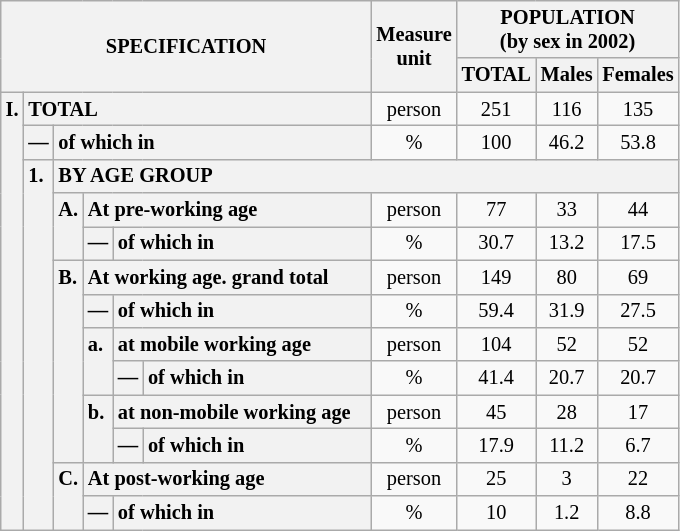<table class="wikitable" style="font-size:85%; text-align:center">
<tr>
<th rowspan="2" colspan="6">SPECIFICATION</th>
<th rowspan="2">Measure<br> unit</th>
<th colspan="3" rowspan="1">POPULATION<br> (by sex in 2002)</th>
</tr>
<tr>
<th>TOTAL</th>
<th>Males</th>
<th>Females</th>
</tr>
<tr>
<th style="text-align:left" valign="top" rowspan="13">I.</th>
<th style="text-align:left" colspan="5">TOTAL</th>
<td>person</td>
<td>251</td>
<td>116</td>
<td>135</td>
</tr>
<tr>
<th style="text-align:left" valign="top">—</th>
<th style="text-align:left" colspan="4">of which in</th>
<td>%</td>
<td>100</td>
<td>46.2</td>
<td>53.8</td>
</tr>
<tr>
<th style="text-align:left" valign="top" rowspan="11">1.</th>
<th style="text-align:left" colspan="19">BY AGE GROUP</th>
</tr>
<tr>
<th style="text-align:left" valign="top" rowspan="2">A.</th>
<th style="text-align:left" colspan="3">At pre-working age</th>
<td>person</td>
<td>77</td>
<td>33</td>
<td>44</td>
</tr>
<tr>
<th style="text-align:left" valign="top">—</th>
<th style="text-align:left" valign="top" colspan="2">of which in</th>
<td>%</td>
<td>30.7</td>
<td>13.2</td>
<td>17.5</td>
</tr>
<tr>
<th style="text-align:left" valign="top" rowspan="6">B.</th>
<th style="text-align:left" colspan="3">At working age. grand total</th>
<td>person</td>
<td>149</td>
<td>80</td>
<td>69</td>
</tr>
<tr>
<th style="text-align:left" valign="top">—</th>
<th style="text-align:left" valign="top" colspan="2">of which in</th>
<td>%</td>
<td>59.4</td>
<td>31.9</td>
<td>27.5</td>
</tr>
<tr>
<th style="text-align:left" valign="top" rowspan="2">a.</th>
<th style="text-align:left" colspan="2">at mobile working age</th>
<td>person</td>
<td>104</td>
<td>52</td>
<td>52</td>
</tr>
<tr>
<th style="text-align:left" valign="top">—</th>
<th style="text-align:left" valign="top" colspan="1">of which in                        </th>
<td>%</td>
<td>41.4</td>
<td>20.7</td>
<td>20.7</td>
</tr>
<tr>
<th style="text-align:left" valign="top" rowspan="2">b.</th>
<th style="text-align:left" colspan="2">at non-mobile working age</th>
<td>person</td>
<td>45</td>
<td>28</td>
<td>17</td>
</tr>
<tr>
<th style="text-align:left" valign="top">—</th>
<th style="text-align:left" valign="top" colspan="1">of which in                        </th>
<td>%</td>
<td>17.9</td>
<td>11.2</td>
<td>6.7</td>
</tr>
<tr>
<th style="text-align:left" valign="top" rowspan="2">C.</th>
<th style="text-align:left" colspan="3">At post-working age</th>
<td>person</td>
<td>25</td>
<td>3</td>
<td>22</td>
</tr>
<tr>
<th style="text-align:left" valign="top">—</th>
<th style="text-align:left" valign="top" colspan="2">of which in</th>
<td>%</td>
<td>10</td>
<td>1.2</td>
<td>8.8</td>
</tr>
</table>
